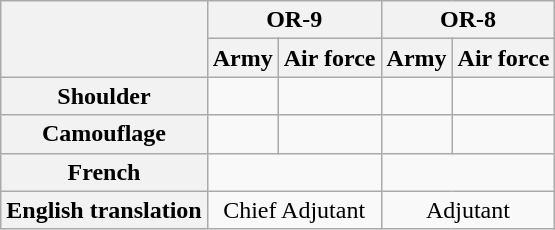<table class="wikitable plainrowheaders" style="text-align:center;" border="1">
<tr>
<th rowspan=2></th>
<th colspan=2>OR-9</th>
<th colspan=2>OR-8</th>
</tr>
<tr>
<th>Army</th>
<th>Air force</th>
<th>Army</th>
<th>Air force</th>
</tr>
<tr>
<th>Shoulder</th>
<td></td>
<td></td>
<td></td>
<td></td>
</tr>
<tr>
<th>Camouflage</th>
<td></td>
<td></td>
<td></td>
<td></td>
</tr>
<tr>
<th>French</th>
<td colspan=2></td>
<td colspan=2></td>
</tr>
<tr>
<th>English translation</th>
<td colspan=2>Chief Adjutant</td>
<td colspan=2>Adjutant</td>
</tr>
</table>
